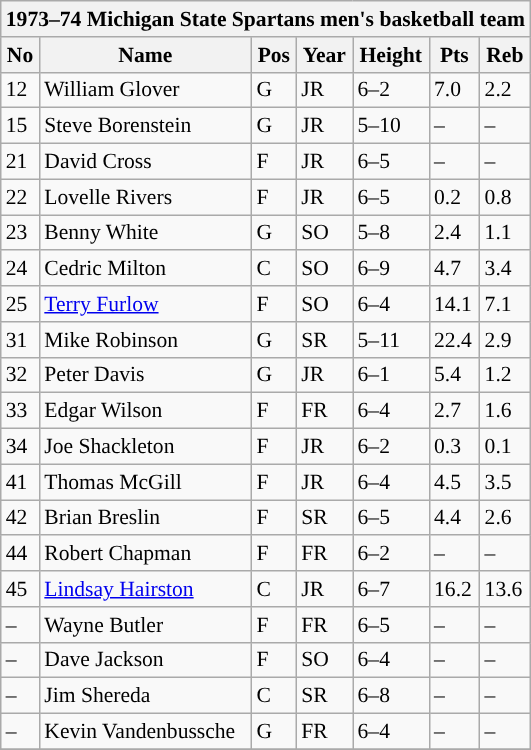<table class="wikitable sortable" style="font-size: 90%" |->
<tr>
<th colspan=9 style=>1973–74 Michigan State Spartans men's basketball team</th>
</tr>
<tr>
<th style="background:#">No</th>
<th style="background:#">Name</th>
<th style="background:#">Pos</th>
<th style="background:#">Year</th>
<th style="background:#">Height</th>
<th style="background:#">Pts</th>
<th style="background:#">Reb</th>
</tr>
<tr>
<td>12</td>
<td>William Glover</td>
<td>G</td>
<td>JR</td>
<td>6–2</td>
<td>7.0</td>
<td>2.2</td>
</tr>
<tr>
<td>15</td>
<td>Steve Borenstein</td>
<td>G</td>
<td>JR</td>
<td>5–10</td>
<td>–</td>
<td>–</td>
</tr>
<tr>
<td>21</td>
<td>David Cross</td>
<td>F</td>
<td>JR</td>
<td>6–5</td>
<td>–</td>
<td>–</td>
</tr>
<tr>
<td>22</td>
<td>Lovelle Rivers</td>
<td>F</td>
<td>JR</td>
<td>6–5</td>
<td>0.2</td>
<td>0.8</td>
</tr>
<tr>
<td>23</td>
<td>Benny White</td>
<td>G</td>
<td>SO</td>
<td>5–8</td>
<td>2.4</td>
<td>1.1</td>
</tr>
<tr>
<td>24</td>
<td>Cedric Milton</td>
<td>C</td>
<td>SO</td>
<td>6–9</td>
<td>4.7</td>
<td>3.4</td>
</tr>
<tr>
<td>25</td>
<td><a href='#'>Terry Furlow</a></td>
<td>F</td>
<td>SO</td>
<td>6–4</td>
<td>14.1</td>
<td>7.1</td>
</tr>
<tr>
<td>31</td>
<td>Mike Robinson</td>
<td>G</td>
<td>SR</td>
<td>5–11</td>
<td>22.4</td>
<td>2.9</td>
</tr>
<tr>
<td>32</td>
<td>Peter Davis</td>
<td>G</td>
<td>JR</td>
<td>6–1</td>
<td>5.4</td>
<td>1.2</td>
</tr>
<tr>
<td>33</td>
<td>Edgar Wilson</td>
<td>F</td>
<td>FR</td>
<td>6–4</td>
<td>2.7</td>
<td>1.6</td>
</tr>
<tr>
<td>34</td>
<td>Joe Shackleton</td>
<td>F</td>
<td>JR</td>
<td>6–2</td>
<td>0.3</td>
<td>0.1</td>
</tr>
<tr>
<td>41</td>
<td>Thomas McGill</td>
<td>F</td>
<td>JR</td>
<td>6–4</td>
<td>4.5</td>
<td>3.5</td>
</tr>
<tr>
<td>42</td>
<td>Brian Breslin</td>
<td>F</td>
<td>SR</td>
<td>6–5</td>
<td>4.4</td>
<td>2.6</td>
</tr>
<tr>
<td>44</td>
<td>Robert Chapman</td>
<td>F</td>
<td>FR</td>
<td>6–2</td>
<td>–</td>
<td>–</td>
</tr>
<tr>
<td>45</td>
<td><a href='#'>Lindsay Hairston</a></td>
<td>C</td>
<td>JR</td>
<td>6–7</td>
<td>16.2</td>
<td>13.6</td>
</tr>
<tr>
<td>–</td>
<td>Wayne Butler</td>
<td>F</td>
<td>FR</td>
<td>6–5</td>
<td>–</td>
<td>–</td>
</tr>
<tr>
<td>–</td>
<td>Dave Jackson</td>
<td>F</td>
<td>SO</td>
<td>6–4</td>
<td>–</td>
<td>–</td>
</tr>
<tr>
<td>–</td>
<td>Jim Shereda</td>
<td>C</td>
<td>SR</td>
<td>6–8</td>
<td>–</td>
<td>–</td>
</tr>
<tr>
<td>–</td>
<td>Kevin Vandenbussche</td>
<td>G</td>
<td>FR</td>
<td>6–4</td>
<td>–</td>
<td>–</td>
</tr>
<tr>
</tr>
</table>
